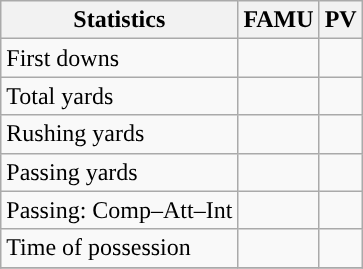<table class="wikitable" style="float: left;">
<tr>
<th>Statistics</th>
<th>FAMU</th>
<th>PV</th>
</tr>
<tr>
<td>First downs</td>
<td></td>
<td></td>
</tr>
<tr>
<td>Total yards</td>
<td></td>
<td></td>
</tr>
<tr>
<td>Rushing yards</td>
<td></td>
<td></td>
</tr>
<tr>
<td>Passing yards</td>
<td></td>
<td></td>
</tr>
<tr>
<td>Passing: Comp–Att–Int</td>
<td></td>
<td></td>
</tr>
<tr>
<td>Time of possession</td>
<td></td>
<td></td>
</tr>
<tr>
</tr>
</table>
